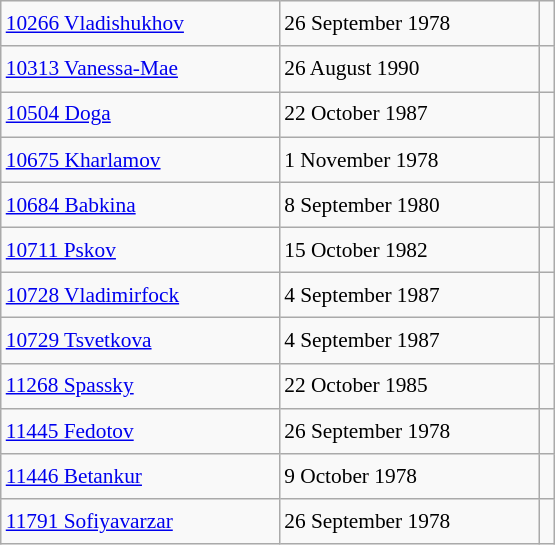<table class="wikitable" style="font-size: 89%; float: left; width: 26em; margin-right: 1em; line-height: 1.65em; !important; height: 324px;">
<tr>
<td><a href='#'>10266 Vladishukhov</a></td>
<td>26 September 1978</td>
<td></td>
</tr>
<tr>
<td><a href='#'>10313 Vanessa-Mae</a></td>
<td>26 August 1990</td>
<td></td>
</tr>
<tr>
<td><a href='#'>10504 Doga</a></td>
<td>22 October 1987</td>
<td></td>
</tr>
<tr>
<td><a href='#'>10675 Kharlamov</a></td>
<td>1 November 1978</td>
<td></td>
</tr>
<tr>
<td><a href='#'>10684 Babkina</a></td>
<td>8 September 1980</td>
<td></td>
</tr>
<tr>
<td><a href='#'>10711 Pskov</a></td>
<td>15 October 1982</td>
<td></td>
</tr>
<tr>
<td><a href='#'>10728 Vladimirfock</a></td>
<td>4 September 1987</td>
<td></td>
</tr>
<tr>
<td><a href='#'>10729 Tsvetkova</a></td>
<td>4 September 1987</td>
<td></td>
</tr>
<tr>
<td><a href='#'>11268 Spassky</a></td>
<td>22 October 1985</td>
<td></td>
</tr>
<tr>
<td><a href='#'>11445 Fedotov</a></td>
<td>26 September 1978</td>
<td></td>
</tr>
<tr>
<td><a href='#'>11446 Betankur</a></td>
<td>9 October 1978</td>
<td></td>
</tr>
<tr>
<td><a href='#'>11791 Sofiyavarzar</a></td>
<td>26 September 1978</td>
<td></td>
</tr>
</table>
